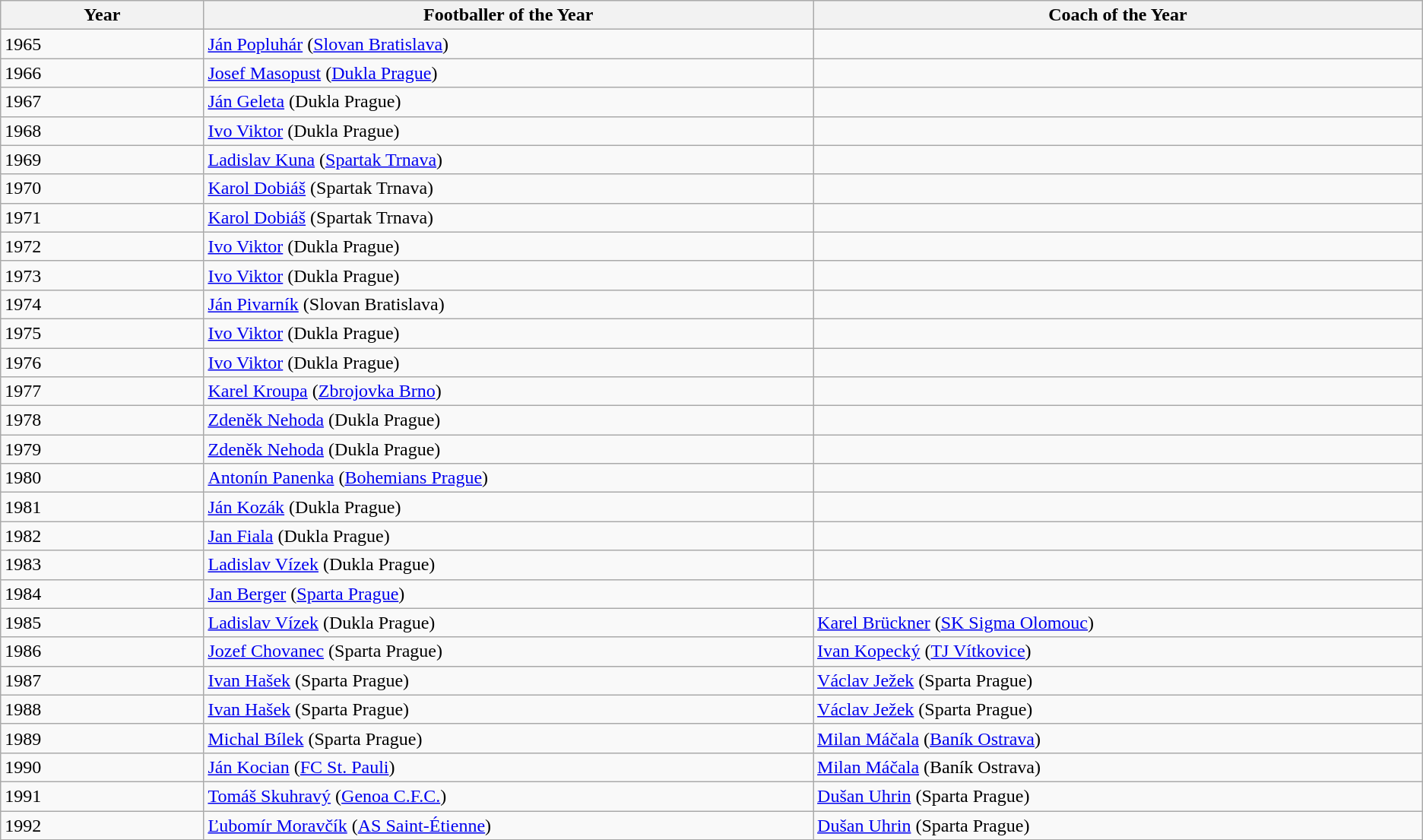<table class="wikitable">
<tr>
<th width=5%>Year</th>
<th width=15%>Footballer of the Year</th>
<th width=15%>Coach of the Year</th>
</tr>
<tr>
<td>1965</td>
<td><a href='#'>Ján Popluhár</a> (<a href='#'>Slovan Bratislava</a>)</td>
<td></td>
</tr>
<tr>
<td>1966</td>
<td><a href='#'>Josef Masopust</a> (<a href='#'>Dukla Prague</a>)</td>
<td></td>
</tr>
<tr |->
<td>1967</td>
<td><a href='#'>Ján Geleta</a> (Dukla Prague)</td>
<td></td>
</tr>
<tr |->
<td>1968</td>
<td><a href='#'>Ivo Viktor</a> (Dukla Prague)</td>
<td></td>
</tr>
<tr |->
<td>1969</td>
<td><a href='#'>Ladislav Kuna</a> (<a href='#'>Spartak Trnava</a>)</td>
<td></td>
</tr>
<tr |->
<td>1970</td>
<td><a href='#'>Karol Dobiáš</a> (Spartak Trnava)</td>
<td></td>
</tr>
<tr |->
<td>1971</td>
<td><a href='#'>Karol Dobiáš</a> (Spartak Trnava)</td>
<td></td>
</tr>
<tr |->
<td>1972</td>
<td><a href='#'>Ivo Viktor</a> (Dukla Prague)</td>
<td></td>
</tr>
<tr |->
<td>1973</td>
<td><a href='#'>Ivo Viktor</a> (Dukla Prague)</td>
<td></td>
</tr>
<tr |->
<td>1974</td>
<td><a href='#'>Ján Pivarník</a> (Slovan Bratislava)</td>
<td></td>
</tr>
<tr |->
<td>1975</td>
<td><a href='#'>Ivo Viktor</a> (Dukla Prague)</td>
<td></td>
</tr>
<tr |->
<td>1976</td>
<td><a href='#'>Ivo Viktor</a> (Dukla Prague)</td>
<td></td>
</tr>
<tr |->
<td>1977</td>
<td><a href='#'>Karel Kroupa</a> (<a href='#'>Zbrojovka Brno</a>)</td>
<td></td>
</tr>
<tr |->
<td>1978</td>
<td><a href='#'>Zdeněk Nehoda</a> (Dukla Prague)</td>
<td></td>
</tr>
<tr |->
<td>1979</td>
<td><a href='#'>Zdeněk Nehoda</a> (Dukla Prague)</td>
<td></td>
</tr>
<tr |->
<td>1980</td>
<td><a href='#'>Antonín Panenka</a> (<a href='#'>Bohemians Prague</a>)</td>
<td></td>
</tr>
<tr |->
<td>1981</td>
<td><a href='#'>Ján Kozák</a> (Dukla Prague)</td>
<td></td>
</tr>
<tr |->
<td>1982</td>
<td><a href='#'>Jan Fiala</a> (Dukla Prague)</td>
<td></td>
</tr>
<tr |->
<td>1983</td>
<td><a href='#'>Ladislav Vízek</a> (Dukla Prague)</td>
<td></td>
</tr>
<tr |->
<td>1984</td>
<td><a href='#'>Jan Berger</a> (<a href='#'>Sparta Prague</a>)</td>
<td></td>
</tr>
<tr |->
<td>1985</td>
<td><a href='#'>Ladislav Vízek</a> (Dukla Prague)</td>
<td><a href='#'>Karel Brückner</a> (<a href='#'>SK Sigma Olomouc</a>)</td>
</tr>
<tr |->
<td>1986</td>
<td><a href='#'>Jozef Chovanec</a> (Sparta Prague)</td>
<td><a href='#'>Ivan Kopecký</a> (<a href='#'>TJ Vítkovice</a>)</td>
</tr>
<tr |->
<td>1987</td>
<td><a href='#'>Ivan Hašek</a> (Sparta Prague)</td>
<td><a href='#'>Václav Ježek</a> (Sparta Prague)</td>
</tr>
<tr |->
<td>1988</td>
<td><a href='#'>Ivan Hašek</a> (Sparta Prague)</td>
<td><a href='#'>Václav Ježek</a> (Sparta Prague)</td>
</tr>
<tr |->
<td>1989</td>
<td><a href='#'>Michal Bílek</a> (Sparta Prague)</td>
<td><a href='#'>Milan Máčala</a> (<a href='#'>Baník Ostrava</a>)</td>
</tr>
<tr |->
<td>1990</td>
<td><a href='#'>Ján Kocian</a> (<a href='#'>FC St. Pauli</a>)</td>
<td><a href='#'>Milan Máčala</a> (Baník Ostrava)</td>
</tr>
<tr |->
<td>1991</td>
<td><a href='#'>Tomáš Skuhravý</a> (<a href='#'>Genoa C.F.C.</a>)</td>
<td><a href='#'>Dušan Uhrin</a> (Sparta Prague)</td>
</tr>
<tr |->
<td>1992</td>
<td><a href='#'>Ľubomír Moravčík</a> (<a href='#'>AS Saint-Étienne</a>)</td>
<td><a href='#'>Dušan Uhrin</a> (Sparta Prague)</td>
</tr>
<tr>
</tr>
</table>
